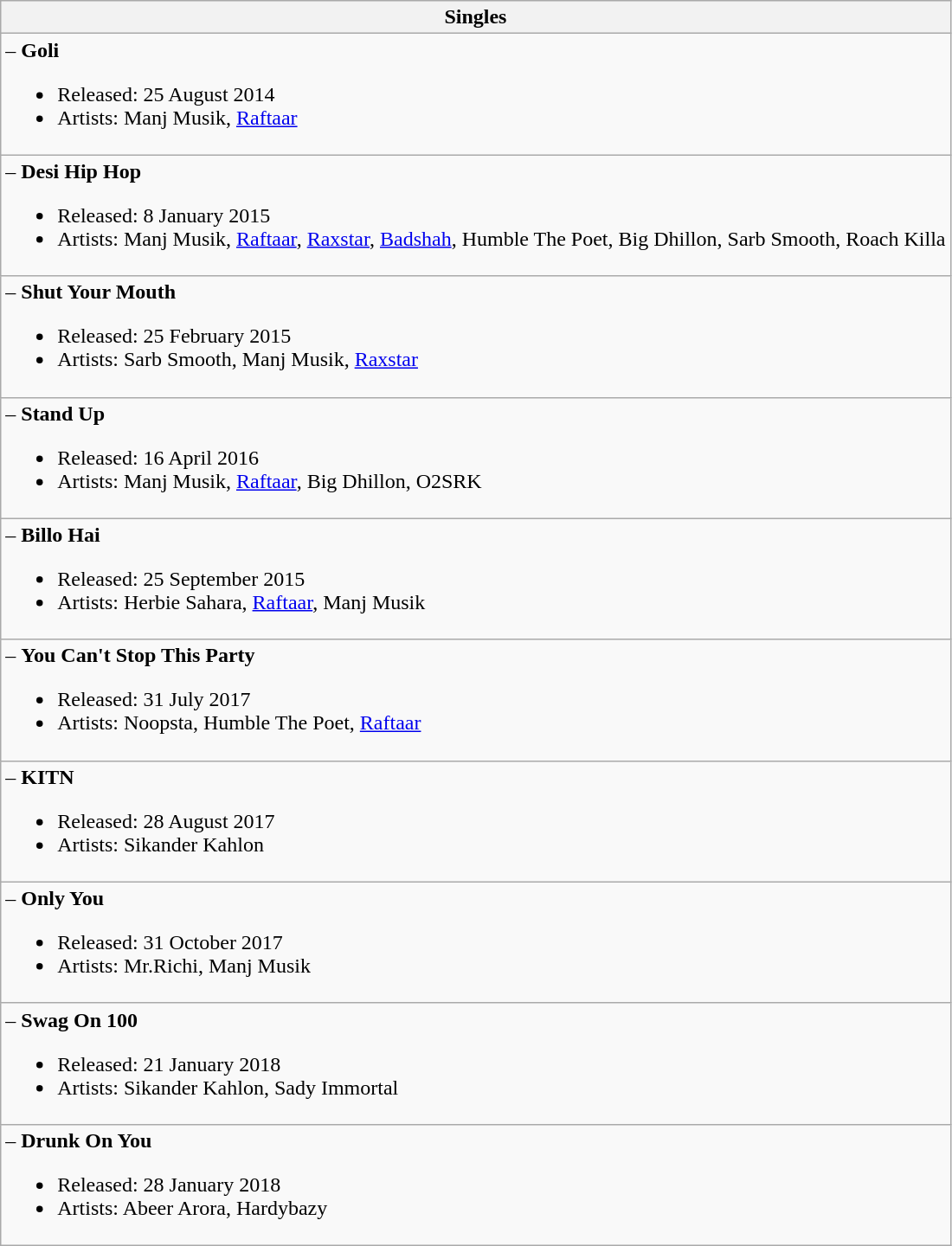<table class="wikitable">
<tr>
<th align="left">Singles</th>
</tr>
<tr>
<td align="left">– <strong>Goli</strong><br><ul><li>Released: 25 August 2014</li><li>Artists: Manj Musik, <a href='#'>Raftaar</a></li></ul></td>
</tr>
<tr>
<td align="left">– <strong>Desi Hip Hop</strong><br><ul><li>Released: 8 January 2015</li><li>Artists: Manj Musik, <a href='#'>Raftaar</a>, <a href='#'>Raxstar</a>, <a href='#'>Badshah</a>, Humble The Poet, Big Dhillon, Sarb Smooth, Roach Killa</li></ul></td>
</tr>
<tr>
<td align="left">– <strong>Shut Your Mouth</strong><br><ul><li>Released: 25 February 2015</li><li>Artists: Sarb Smooth, Manj Musik, <a href='#'>Raxstar</a></li></ul></td>
</tr>
<tr>
<td align="left">– <strong>Stand Up</strong><br><ul><li>Released: 16 April 2016</li><li>Artists: Manj Musik, <a href='#'>Raftaar</a>, Big Dhillon, O2SRK</li></ul></td>
</tr>
<tr>
<td align="left">– <strong>Billo Hai</strong><br><ul><li>Released: 25 September 2015</li><li>Artists: Herbie Sahara, <a href='#'>Raftaar</a>, Manj Musik</li></ul></td>
</tr>
<tr>
<td align="left">– <strong>You Can't Stop This Party</strong><br><ul><li>Released: 31 July 2017</li><li>Artists: Noopsta, Humble The Poet, <a href='#'>Raftaar</a></li></ul></td>
</tr>
<tr>
<td align="left">– <strong>KITN</strong><br><ul><li>Released: 28 August 2017</li><li>Artists: Sikander Kahlon</li></ul></td>
</tr>
<tr>
<td align="left">– <strong>Only You</strong><br><ul><li>Released: 31 October 2017</li><li>Artists: Mr.Richi, Manj Musik</li></ul></td>
</tr>
<tr>
<td align="left">– <strong>Swag On 100</strong><br><ul><li>Released: 21 January 2018</li><li>Artists: Sikander Kahlon, Sady Immortal</li></ul></td>
</tr>
<tr>
<td align="left">– <strong>Drunk On You</strong><br><ul><li>Released: 28 January 2018</li><li>Artists: Abeer Arora, Hardybazy</li></ul></td>
</tr>
</table>
